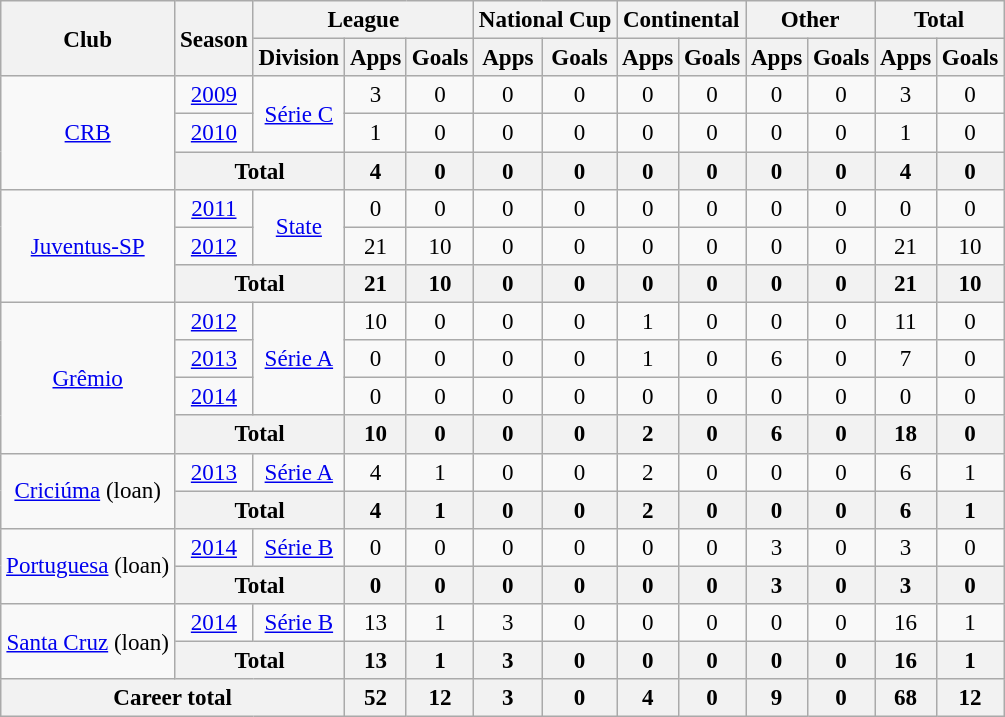<table class="wikitable" style="font-size:96%; text-align: center;">
<tr>
<th rowspan="2">Club</th>
<th rowspan="2">Season</th>
<th colspan="3">League</th>
<th colspan="2">National Cup</th>
<th colspan="2">Continental</th>
<th colspan="2">Other</th>
<th colspan="2">Total</th>
</tr>
<tr>
<th>Division</th>
<th>Apps</th>
<th>Goals</th>
<th>Apps</th>
<th>Goals</th>
<th>Apps</th>
<th>Goals</th>
<th>Apps</th>
<th>Goals</th>
<th>Apps</th>
<th>Goals</th>
</tr>
<tr>
<td rowspan="3" valign="center"><a href='#'>CRB</a></td>
<td><a href='#'>2009</a></td>
<td rowspan="2"><a href='#'>Série C</a></td>
<td>3</td>
<td>0</td>
<td>0</td>
<td>0</td>
<td>0</td>
<td>0</td>
<td>0</td>
<td>0</td>
<td>3</td>
<td>0</td>
</tr>
<tr>
<td><a href='#'>2010</a></td>
<td>1</td>
<td>0</td>
<td>0</td>
<td>0</td>
<td>0</td>
<td>0</td>
<td>0</td>
<td>0</td>
<td>1</td>
<td>0</td>
</tr>
<tr>
<th colspan="2">Total</th>
<th>4</th>
<th>0</th>
<th>0</th>
<th>0</th>
<th>0</th>
<th>0</th>
<th>0</th>
<th>0</th>
<th>4</th>
<th>0</th>
</tr>
<tr>
<td rowspan="3" valign="center"><a href='#'>Juventus-SP</a></td>
<td><a href='#'>2011</a></td>
<td rowspan="2"><a href='#'>State</a></td>
<td>0</td>
<td>0</td>
<td>0</td>
<td>0</td>
<td>0</td>
<td>0</td>
<td>0</td>
<td>0</td>
<td>0</td>
<td>0</td>
</tr>
<tr>
<td><a href='#'>2012</a></td>
<td>21</td>
<td>10</td>
<td>0</td>
<td>0</td>
<td>0</td>
<td>0</td>
<td>0</td>
<td>0</td>
<td>21</td>
<td>10</td>
</tr>
<tr>
<th colspan="2">Total</th>
<th>21</th>
<th>10</th>
<th>0</th>
<th>0</th>
<th>0</th>
<th>0</th>
<th>0</th>
<th>0</th>
<th>21</th>
<th>10</th>
</tr>
<tr>
<td rowspan="4" valign="center"><a href='#'>Grêmio</a></td>
<td><a href='#'>2012</a></td>
<td rowspan="3"><a href='#'>Série A</a></td>
<td>10</td>
<td>0</td>
<td>0</td>
<td>0</td>
<td>1</td>
<td>0</td>
<td>0</td>
<td>0</td>
<td>11</td>
<td>0</td>
</tr>
<tr>
<td><a href='#'>2013</a></td>
<td>0</td>
<td>0</td>
<td>0</td>
<td>0</td>
<td>1</td>
<td>0</td>
<td>6</td>
<td>0</td>
<td>7</td>
<td>0</td>
</tr>
<tr>
<td><a href='#'>2014</a></td>
<td>0</td>
<td>0</td>
<td>0</td>
<td>0</td>
<td>0</td>
<td>0</td>
<td>0</td>
<td>0</td>
<td>0</td>
<td>0</td>
</tr>
<tr>
<th colspan="2">Total</th>
<th>10</th>
<th>0</th>
<th>0</th>
<th>0</th>
<th>2</th>
<th>0</th>
<th>6</th>
<th>0</th>
<th>18</th>
<th>0</th>
</tr>
<tr>
<td rowspan="2" valign="center"><a href='#'>Criciúma</a> (loan)</td>
<td><a href='#'>2013</a></td>
<td><a href='#'>Série A</a></td>
<td>4</td>
<td>1</td>
<td>0</td>
<td>0</td>
<td>2</td>
<td>0</td>
<td>0</td>
<td>0</td>
<td>6</td>
<td>1</td>
</tr>
<tr>
<th colspan="2">Total</th>
<th>4</th>
<th>1</th>
<th>0</th>
<th>0</th>
<th>2</th>
<th>0</th>
<th>0</th>
<th>0</th>
<th>6</th>
<th>1</th>
</tr>
<tr>
<td rowspan="2" valign="center"><a href='#'>Portuguesa</a> (loan)</td>
<td><a href='#'>2014</a></td>
<td><a href='#'>Série B</a></td>
<td>0</td>
<td>0</td>
<td>0</td>
<td>0</td>
<td>0</td>
<td>0</td>
<td>3</td>
<td>0</td>
<td>3</td>
<td>0</td>
</tr>
<tr>
<th colspan="2">Total</th>
<th>0</th>
<th>0</th>
<th>0</th>
<th>0</th>
<th>0</th>
<th>0</th>
<th>3</th>
<th>0</th>
<th>3</th>
<th>0</th>
</tr>
<tr>
<td rowspan="2" valign="center"><a href='#'>Santa Cruz</a> (loan)</td>
<td><a href='#'>2014</a></td>
<td><a href='#'>Série B</a></td>
<td>13</td>
<td>1</td>
<td>3</td>
<td>0</td>
<td>0</td>
<td>0</td>
<td>0</td>
<td>0</td>
<td>16</td>
<td>1</td>
</tr>
<tr>
<th colspan="2">Total</th>
<th>13</th>
<th>1</th>
<th>3</th>
<th>0</th>
<th>0</th>
<th>0</th>
<th>0</th>
<th>0</th>
<th>16</th>
<th>1</th>
</tr>
<tr>
<th colspan="3">Career total</th>
<th>52</th>
<th>12</th>
<th>3</th>
<th>0</th>
<th>4</th>
<th>0</th>
<th>9</th>
<th>0</th>
<th>68</th>
<th>12</th>
</tr>
</table>
